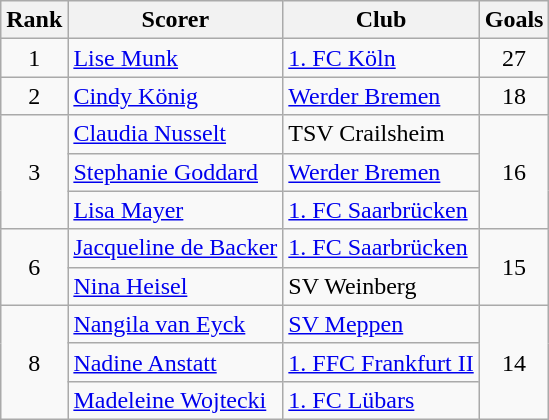<table class="wikitable" style="text-align:center">
<tr>
<th>Rank</th>
<th>Scorer</th>
<th>Club</th>
<th>Goals</th>
</tr>
<tr>
<td>1</td>
<td align="left"> <a href='#'>Lise Munk</a></td>
<td align="left"><a href='#'>1. FC Köln</a></td>
<td>27</td>
</tr>
<tr>
<td>2</td>
<td align="left"> <a href='#'>Cindy König</a></td>
<td align="left"><a href='#'>Werder Bremen</a></td>
<td>18</td>
</tr>
<tr>
<td rowspan=3>3</td>
<td align="left"> <a href='#'>Claudia Nusselt</a></td>
<td align="left">TSV Crailsheim</td>
<td rowspan=3>16</td>
</tr>
<tr>
<td align="left"> <a href='#'>Stephanie Goddard</a></td>
<td align="left"><a href='#'>Werder Bremen</a></td>
</tr>
<tr>
<td align="left"> <a href='#'>Lisa Mayer</a></td>
<td align="left"><a href='#'>1. FC Saarbrücken</a></td>
</tr>
<tr>
<td rowspan=2>6</td>
<td align="left"> <a href='#'>Jacqueline de Backer</a></td>
<td align="left"><a href='#'>1. FC Saarbrücken</a></td>
<td rowspan=2>15</td>
</tr>
<tr>
<td align="left"> <a href='#'>Nina Heisel</a></td>
<td align="left">SV Weinberg</td>
</tr>
<tr>
<td rowspan=3>8</td>
<td align="left"> <a href='#'>Nangila van Eyck</a></td>
<td align="left"><a href='#'>SV Meppen</a></td>
<td rowspan=3>14</td>
</tr>
<tr>
<td align="left"> <a href='#'>Nadine Anstatt</a></td>
<td align="left"><a href='#'>1. FFC Frankfurt II</a></td>
</tr>
<tr>
<td align="left"> <a href='#'>Madeleine Wojtecki</a></td>
<td align="left"><a href='#'>1. FC Lübars</a></td>
</tr>
</table>
